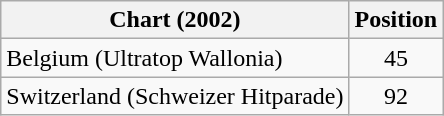<table class="wikitable sortable">
<tr>
<th scope="col">Chart (2002)</th>
<th scope="col">Position</th>
</tr>
<tr>
<td>Belgium (Ultratop Wallonia)</td>
<td align="center">45</td>
</tr>
<tr>
<td>Switzerland (Schweizer Hitparade)</td>
<td align="center">92</td>
</tr>
</table>
